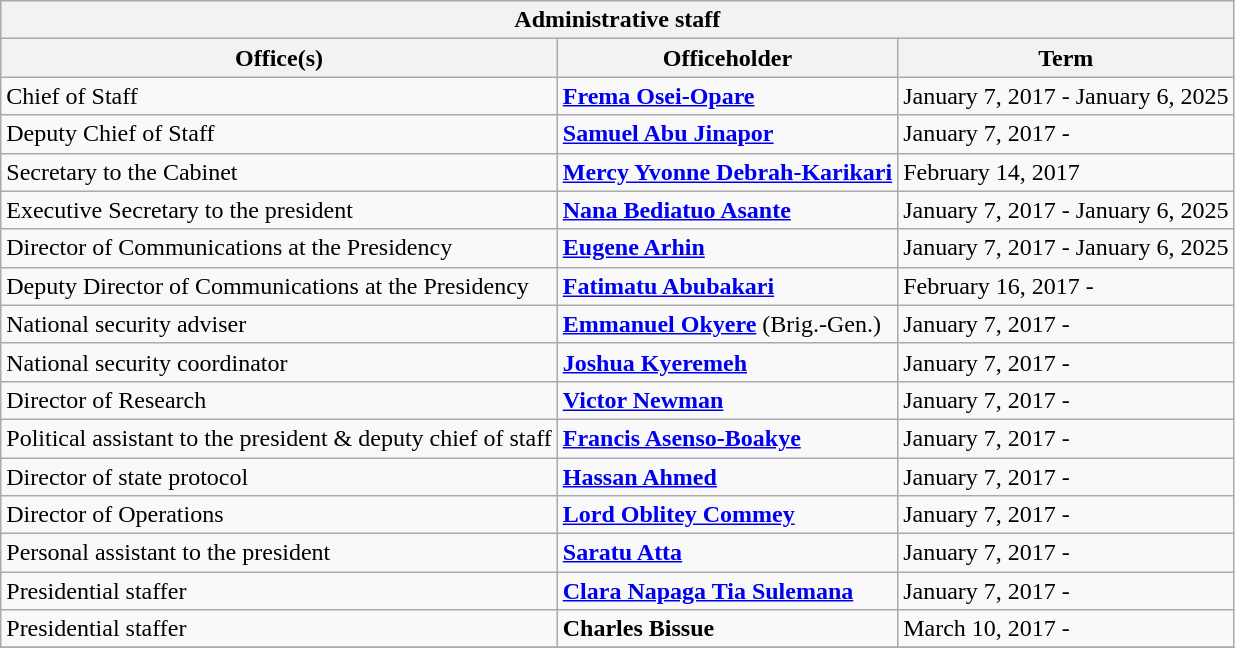<table class="wikitable">
<tr>
<th colspan=3 bgcolor=ccccff>Administrative staff</th>
</tr>
<tr>
<th>Office(s)</th>
<th>Officeholder</th>
<th>Term</th>
</tr>
<tr>
<td>Chief of Staff</td>
<td><strong><a href='#'>Frema Osei-Opare</a></strong></td>
<td>January 7, 2017 - January 6, 2025</td>
</tr>
<tr>
<td>Deputy Chief of Staff</td>
<td><strong><a href='#'>Samuel Abu Jinapor</a></strong></td>
<td>January 7, 2017 -</td>
</tr>
<tr>
<td>Secretary to the Cabinet</td>
<td><strong><a href='#'>Mercy Yvonne Debrah-Karikari</a></strong></td>
<td>February 14, 2017</td>
</tr>
<tr>
<td>Executive Secretary to the president</td>
<td><strong><a href='#'>Nana Bediatuo Asante</a></strong></td>
<td>January 7, 2017 -  January 6, 2025</td>
</tr>
<tr>
<td>Director of Communications at the Presidency</td>
<td><strong><a href='#'>Eugene Arhin</a></strong></td>
<td>January 7, 2017 -  January 6, 2025</td>
</tr>
<tr>
<td>Deputy Director of Communications at the Presidency</td>
<td><strong><a href='#'>Fatimatu Abubakari</a></strong></td>
<td>February 16, 2017 -</td>
</tr>
<tr>
<td>National security adviser</td>
<td><strong><a href='#'>Emmanuel Okyere</a></strong> (Brig.-Gen.)</td>
<td>January 7, 2017 -</td>
</tr>
<tr>
<td>National security coordinator</td>
<td><strong><a href='#'>Joshua Kyeremeh</a></strong></td>
<td>January 7, 2017 -</td>
</tr>
<tr>
<td>Director of Research</td>
<td><strong><a href='#'>Victor Newman</a></strong></td>
<td>January 7, 2017 -</td>
</tr>
<tr>
<td>Political assistant to the president & deputy chief of staff</td>
<td><strong><a href='#'>Francis Asenso-Boakye</a></strong></td>
<td>January 7, 2017 -</td>
</tr>
<tr>
<td>Director of state protocol</td>
<td><strong><a href='#'>Hassan Ahmed</a></strong></td>
<td>January 7, 2017 -</td>
</tr>
<tr>
<td>Director of Operations</td>
<td><strong><a href='#'>Lord Oblitey Commey</a></strong></td>
<td>January 7, 2017 -</td>
</tr>
<tr>
<td>Personal assistant to the president</td>
<td><strong><a href='#'>Saratu Atta</a></strong></td>
<td>January 7, 2017 -</td>
</tr>
<tr>
<td>Presidential staffer</td>
<td><strong><a href='#'>Clara Napaga Tia Sulemana</a></strong></td>
<td>January 7, 2017 -</td>
</tr>
<tr>
<td>Presidential staffer</td>
<td><strong>Charles Bissue</strong></td>
<td>March 10, 2017 -</td>
</tr>
<tr>
</tr>
</table>
